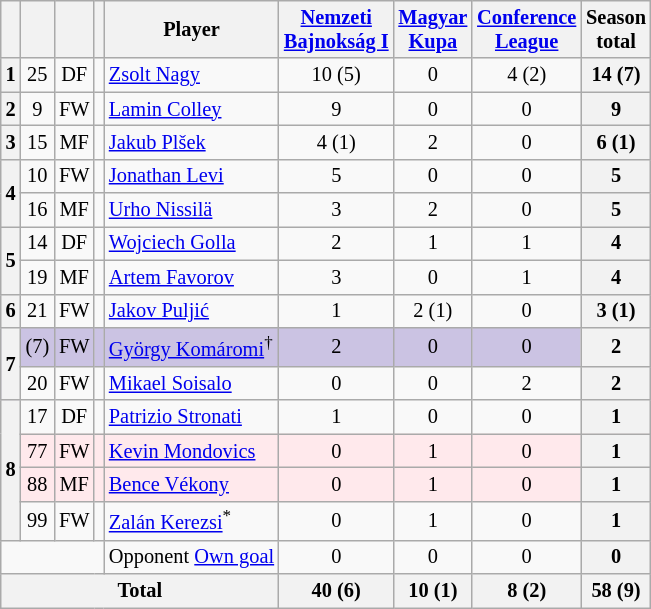<table class="wikitable sortable sticky-header zebra" style="text-align:center; font-size:85%;">
<tr>
<th></th>
<th></th>
<th></th>
<th></th>
<th>Player</th>
<th><a href='#'>Nemzeti<br>Bajnokság I</a></th>
<th><a href='#'>Magyar<br>Kupa</a></th>
<th><a href='#'>Conference<br>League</a></th>
<th>Season<br>total</th>
</tr>
<tr>
<th rowspan="1">1</th>
<td>25</td>
<td>DF</td>
<td></td>
<td style="text-align:left;" data-sort-value="NagyZs"><a href='#'>Zsolt Nagy</a></td>
<td>10 (5)</td>
<td>0</td>
<td>4 (2)</td>
<th>14 (7)</th>
</tr>
<tr>
<th rowspan="1">2</th>
<td>9</td>
<td>FW</td>
<td></td>
<td style="text-align:left;" data-sort-value="Colley"><a href='#'>Lamin Colley</a></td>
<td>9</td>
<td>0</td>
<td>0</td>
<th>9</th>
</tr>
<tr>
<th rowspan="1">3</th>
<td>15</td>
<td>MF</td>
<td></td>
<td style="text-align:left;" data-sort-value="Plsek"><a href='#'>Jakub Plšek</a></td>
<td>4 (1)</td>
<td>2</td>
<td>0</td>
<th>6 (1)</th>
</tr>
<tr>
<th rowspan="2">4</th>
<td>10</td>
<td>FW</td>
<td></td>
<td style="text-align:left;" data-sort-value="Levi"><a href='#'>Jonathan Levi</a></td>
<td>5</td>
<td>0</td>
<td>0</td>
<th>5</th>
</tr>
<tr>
<td>16</td>
<td>MF</td>
<td></td>
<td style="text-align:left;" data-sort-value="Nissila"><a href='#'>Urho Nissilä</a></td>
<td>3</td>
<td>2</td>
<td>0</td>
<th>5</th>
</tr>
<tr>
<th rowspan="2">5</th>
<td>14</td>
<td>DF</td>
<td></td>
<td style="text-align:left;" data-sort-value="Golla"><a href='#'>Wojciech Golla</a></td>
<td>2</td>
<td>1</td>
<td>1</td>
<th>4</th>
</tr>
<tr>
<td>19</td>
<td>MF</td>
<td></td>
<td style="text-align:left;" data-sort-value="Favorov"><a href='#'>Artem Favorov</a></td>
<td>3</td>
<td>0</td>
<td>1</td>
<th>4</th>
</tr>
<tr>
<th rowspan="1">6</th>
<td>21</td>
<td>FW</td>
<td></td>
<td style="text-align:left;" data-sort-value="Puljic"><a href='#'>Jakov Puljić</a></td>
<td>1</td>
<td>2 (1)</td>
<td>0</td>
<th>3 (1)</th>
</tr>
<tr bgcolor=#CBC3E3>
<th rowspan="2">7</th>
<td>(7)</td>
<td>FW</td>
<td></td>
<td style="text-align:left;" data-sort-value="Komaromi"><a href='#'>György Komáromi</a><sup>†</sup></td>
<td>2</td>
<td>0</td>
<td>0</td>
<th>2</th>
</tr>
<tr>
<td>20</td>
<td>FW</td>
<td></td>
<td style="text-align:left;" data-sort-value="Soisalo"><a href='#'>Mikael Soisalo</a></td>
<td>0</td>
<td>0</td>
<td>2</td>
<th>2</th>
</tr>
<tr>
<th rowspan="4">8</th>
<td>17</td>
<td>DF</td>
<td></td>
<td style="text-align:left;" data-sort-value="Stronati"><a href='#'>Patrizio Stronati</a></td>
<td>1</td>
<td>0</td>
<td>0</td>
<th>1</th>
</tr>
<tr bgcolor="#ffe9ec">
<td>77</td>
<td>FW</td>
<td></td>
<td style="text-align:left;" data-sort-value="Mondovics"><a href='#'>Kevin Mondovics</a></td>
<td>0</td>
<td>1</td>
<td>0</td>
<th>1</th>
</tr>
<tr bgcolor="#ffe9ec">
<td>88</td>
<td>MF</td>
<td></td>
<td style="text-align:left;" data-sort-value="Vekony"><a href='#'>Bence Vékony</a></td>
<td>0</td>
<td>1</td>
<td>0</td>
<th>1</th>
</tr>
<tr>
<td>99</td>
<td>FW</td>
<td></td>
<td style="text-align:left;" data-sort-value="Kerezsi"><a href='#'>Zalán Kerezsi</a><sup>*</sup></td>
<td>0</td>
<td>1</td>
<td>0</td>
<th>1</th>
</tr>
<tr>
<td colspan="4"></td>
<td>Opponent <a href='#'>Own goal</a></td>
<td>0</td>
<td>0</td>
<td>0</td>
<th>0</th>
</tr>
<tr>
<th colspan="5">Total</th>
<th>40 (6)</th>
<th>10 (1)</th>
<th>8 (2)</th>
<th>58 (9)</th>
</tr>
</table>
